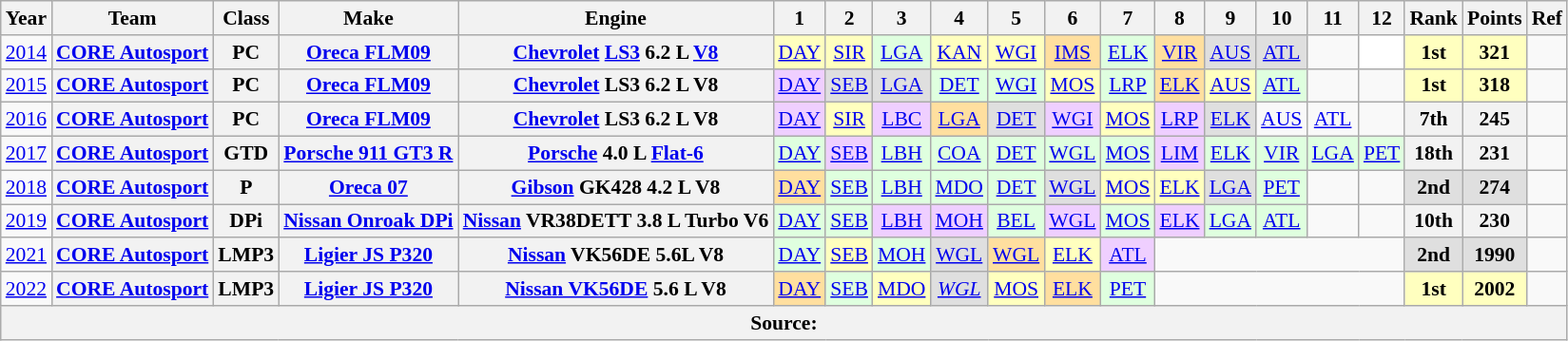<table class="wikitable" style="text-align:center; font-size:90%">
<tr>
<th>Year</th>
<th>Team</th>
<th>Class</th>
<th>Make</th>
<th>Engine</th>
<th>1</th>
<th>2</th>
<th>3</th>
<th>4</th>
<th>5</th>
<th>6</th>
<th>7</th>
<th>8</th>
<th>9</th>
<th>10</th>
<th>11</th>
<th>12</th>
<th>Rank</th>
<th>Points</th>
<th>Ref</th>
</tr>
<tr>
<td><a href='#'>2014</a></td>
<th><a href='#'>CORE Autosport</a></th>
<th>PC</th>
<th><a href='#'>Oreca FLM09</a></th>
<th><a href='#'>Chevrolet</a> <a href='#'>LS3</a> 6.2 L <a href='#'>V8</a></th>
<td style="background:#FFFFBF;"><a href='#'>DAY</a><br></td>
<td style="background:#FFFFBF;"><a href='#'>SIR</a><br></td>
<td style="background:#dfffdf;"><a href='#'>LGA</a><br></td>
<td style="background:#FFFFBF;"><a href='#'>KAN</a><br></td>
<td style="background:#FFFFBF;"><a href='#'>WGI</a><br></td>
<td style="background:#FFDF9F;"><a href='#'>IMS</a><br></td>
<td style="background:#dfffdf;"><a href='#'>ELK</a><br></td>
<td style="background:#FFDF9F;"><a href='#'>VIR</a><br></td>
<td style="background:#DFDFDF;"><a href='#'>AUS</a><br></td>
<td style="background:#DFDFDF;"><a href='#'>ATL</a><br></td>
<td></td>
<td style="background:#FFFFFF;"></td>
<td style="background:#ffffbf;"><strong>1st</strong></td>
<td style="background:#ffffbf;"><strong>321</strong></td>
<td></td>
</tr>
<tr>
<td><a href='#'>2015</a></td>
<th><a href='#'>CORE Autosport</a></th>
<th>PC</th>
<th><a href='#'>Oreca FLM09</a></th>
<th><a href='#'>Chevrolet</a> LS3 6.2 L V8</th>
<td style="background:#efcfff;"><a href='#'>DAY</a><br></td>
<td style="background:#DFDFDF;"><a href='#'>SEB</a><br></td>
<td style="background:#DFDFDF;"><a href='#'>LGA</a><br></td>
<td style="background:#dfffdf;"><a href='#'>DET</a><br></td>
<td style="background:#DFFFDF;"><a href='#'>WGI</a><br></td>
<td style="background:#ffffbf;"><a href='#'>MOS</a><br></td>
<td style="background:#DFFFDF;"><a href='#'>LRP</a><br></td>
<td style="background:#FFDF9F;"><a href='#'>ELK</a><br></td>
<td style="background:#ffffbf;"><a href='#'>AUS</a><br></td>
<td style="background:#DFFFDF;"><a href='#'>ATL</a><br></td>
<td></td>
<td></td>
<td style="background:#ffffbf;"><strong>1st</strong></td>
<td style="background:#ffffbf;"><strong>318</strong></td>
<td></td>
</tr>
<tr>
<td><a href='#'>2016</a></td>
<th><a href='#'>CORE Autosport</a></th>
<th>PC</th>
<th><a href='#'>Oreca FLM09</a></th>
<th><a href='#'>Chevrolet</a> LS3 6.2 L V8</th>
<td style="background:#efcfff;"><a href='#'>DAY</a><br></td>
<td style="background:#ffffbf;"><a href='#'>SIR</a><br></td>
<td style="background:#efcfff;"><a href='#'>LBC</a><br></td>
<td style="background:#FFDF9F;"><a href='#'>LGA</a><br></td>
<td style="background:#DFDFDF;"><a href='#'>DET</a><br></td>
<td style="background:#efcfff;"><a href='#'>WGI</a><br></td>
<td style="background:#ffffbf;"><a href='#'>MOS</a><br></td>
<td style="background:#efcfff;"><a href='#'>LRP</a><br></td>
<td style="background:#DFDFDF;"><a href='#'>ELK</a><br></td>
<td><a href='#'>AUS</a></td>
<td><a href='#'>ATL</a></td>
<td></td>
<th>7th</th>
<th>245</th>
<td></td>
</tr>
<tr>
<td><a href='#'>2017</a></td>
<th><a href='#'>CORE Autosport</a></th>
<th>GTD</th>
<th><a href='#'>Porsche 911 GT3 R</a></th>
<th><a href='#'>Porsche</a> 4.0 L <a href='#'>Flat-6</a></th>
<td style="background:#DFFFDF;"><a href='#'>DAY</a><br></td>
<td style="background:#efcfff;"><a href='#'>SEB</a><br></td>
<td style="background:#DFFFDF;"><a href='#'>LBH</a><br></td>
<td style="background:#DFFFDF;"><a href='#'>COA</a><br></td>
<td style="background:#DFFFDF;"><a href='#'>DET</a><br></td>
<td style="background:#DFFFDF;"><a href='#'>WGL</a><br></td>
<td style="background:#DFFFDF;"><a href='#'>MOS</a><br></td>
<td style="background:#efcfff;"><a href='#'>LIM</a><br></td>
<td style="background:#DFFFDF;"><a href='#'>ELK</a><br></td>
<td style="background:#DFFFDF;"><a href='#'>VIR</a><br></td>
<td style="background:#DFFFDF;"><a href='#'>LGA</a><br></td>
<td style="background:#DFFFDF;"><a href='#'>PET</a><br></td>
<th>18th</th>
<th>231</th>
<td></td>
</tr>
<tr>
<td><a href='#'>2018</a></td>
<th><a href='#'>CORE Autosport</a></th>
<th>P</th>
<th><a href='#'>Oreca 07</a></th>
<th><a href='#'>Gibson</a> GK428 4.2 L V8</th>
<td style="background:#ffdf9f;"><a href='#'>DAY</a><br></td>
<td style="background:#dfffdf;"><a href='#'>SEB</a><br></td>
<td style="background:#dfffdf;"><a href='#'>LBH</a><br></td>
<td style="background:#dfffdf;"><a href='#'>MDO</a><br></td>
<td style="background:#dfffdf;"><a href='#'>DET</a><br></td>
<td style="background:#dfdfdf;"><a href='#'>WGL</a><br></td>
<td style="background:#ffffbf;"><a href='#'>MOS</a><br></td>
<td style="background:#ffffbf;"><a href='#'>ELK</a><br></td>
<td style="background:#dfdfdf;"><a href='#'>LGA</a><br></td>
<td style="background:#dfffdf;"><a href='#'>PET</a><br></td>
<td></td>
<td></td>
<th style="background:#dfdfdf;">2nd</th>
<th style="background:#dfdfdf;">274</th>
<td></td>
</tr>
<tr>
<td rowspan=1><a href='#'>2019</a></td>
<th><a href='#'>CORE Autosport</a></th>
<th>DPi</th>
<th><a href='#'>Nissan Onroak DPi</a></th>
<th><a href='#'>Nissan</a> VR38DETT 3.8 L Turbo V6</th>
<td style="background:#dfffdf;"><a href='#'>DAY</a><br></td>
<td style="background:#dfffdf;"><a href='#'>SEB</a><br></td>
<td style="background:#efcfff;"><a href='#'>LBH</a><br></td>
<td style="background:#efcfff;"><a href='#'>MOH</a><br></td>
<td style="background:#dfffdf;"><a href='#'>BEL</a><br></td>
<td style="background:#efcfff;"><a href='#'>WGL</a><br></td>
<td style="background:#dfffdf;"><a href='#'>MOS</a><br></td>
<td style="background:#efcfff;"><a href='#'>ELK</a><br></td>
<td style="background:#dfffdf;"><a href='#'>LGA</a><br></td>
<td style="background:#dfffdf;"><a href='#'>ATL</a><br></td>
<td></td>
<td></td>
<th>10th</th>
<th>230</th>
<td></td>
</tr>
<tr>
<td rowspan=1><a href='#'>2021</a></td>
<th><a href='#'>CORE Autosport</a></th>
<th>LMP3</th>
<th><a href='#'>Ligier JS P320</a></th>
<th><a href='#'>Nissan</a> VK56DE 5.6L V8</th>
<td style="background:#dfffdf;"><a href='#'>DAY</a><br></td>
<td style="background:#ffffbf;"><a href='#'>SEB</a><br></td>
<td style="background:#dfffdf;"><a href='#'>MOH</a><br></td>
<td style="background:#dfdfdf;"><a href='#'>WGL</a><br></td>
<td style="background:#ffdf9f;"><a href='#'>WGL</a><br></td>
<td style="background:#ffffbf;"><a href='#'>ELK</a><br></td>
<td style="background:#efcfff;"><a href='#'>ATL</a><br></td>
<td colspan=5></td>
<th style="background:#dfdfdf;">2nd</th>
<th style="background:#dfdfdf;">1990</th>
<td></td>
</tr>
<tr>
<td><a href='#'>2022</a></td>
<th><a href='#'>CORE Autosport</a></th>
<th>LMP3</th>
<th><a href='#'>Ligier JS P320</a></th>
<th><a href='#'>Nissan VK56DE</a> 5.6 L V8</th>
<td style="background:#FFDF9F;"><a href='#'>DAY</a><br></td>
<td style="background:#DFFFDF;"><a href='#'>SEB</a><br></td>
<td style="background:#FFFFBF;"><a href='#'>MDO</a><br></td>
<td style="background:#DFDFDF;"><em><a href='#'>WGL</a></em><br></td>
<td style="background:#FFFFBF;"><a href='#'>MOS</a><br></td>
<td style="background:#FFDF9F;"><a href='#'>ELK</a><br></td>
<td style="background:#DFFFDF;"><a href='#'>PET</a><br></td>
<td colspan=5></td>
<th style="background:#ffffbf;">1st</th>
<th style="background:#ffffbf;">2002</th>
<td></td>
</tr>
<tr>
<th colspan="20">Source:</th>
</tr>
</table>
